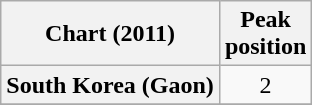<table class="wikitable plainrowheaders" style="text-align:center">
<tr>
<th scope="col">Chart (2011)</th>
<th scope="col">Peak<br>position</th>
</tr>
<tr>
<th scope="row">South Korea (Gaon)</th>
<td>2</td>
</tr>
<tr>
</tr>
</table>
